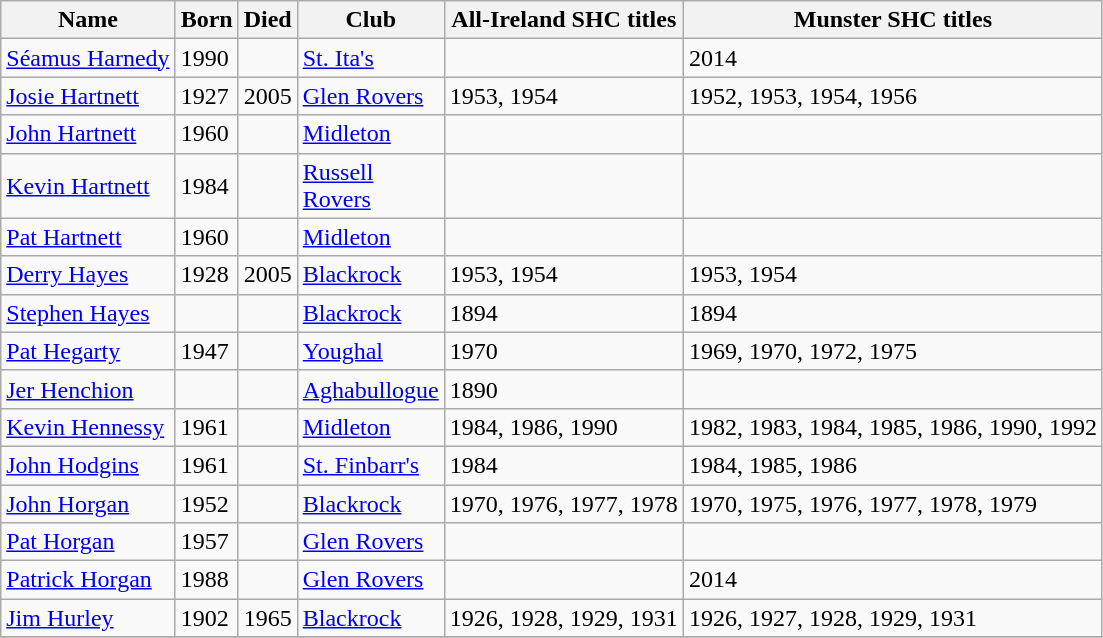<table align=top class="wikitable">
<tr>
<th>Name</th>
<th>Born</th>
<th>Died</th>
<th width=80>Club</th>
<th colspan=1>All-Ireland SHC titles</th>
<th colspan=1>Munster SHC titles</th>
</tr>
<tr>
<td><a href='#'>Séamus Harnedy</a></td>
<td>1990</td>
<td></td>
<td><a href='#'>St. Ita's</a></td>
<td></td>
<td>2014</td>
</tr>
<tr>
<td><a href='#'>Josie Hartnett</a></td>
<td>1927</td>
<td>2005</td>
<td><a href='#'>Glen Rovers</a></td>
<td>1953, 1954</td>
<td>1952, 1953, 1954, 1956</td>
</tr>
<tr>
<td><a href='#'>John Hartnett</a></td>
<td>1960</td>
<td></td>
<td><a href='#'>Midleton</a></td>
<td></td>
<td></td>
</tr>
<tr>
<td><a href='#'>Kevin Hartnett</a></td>
<td>1984</td>
<td></td>
<td><a href='#'>Russell Rovers</a></td>
<td></td>
<td></td>
</tr>
<tr>
<td><a href='#'>Pat Hartnett</a></td>
<td>1960</td>
<td></td>
<td><a href='#'>Midleton</a></td>
<td></td>
<td></td>
</tr>
<tr>
<td><a href='#'>Derry Hayes</a></td>
<td>1928</td>
<td>2005</td>
<td><a href='#'>Blackrock</a></td>
<td>1953, 1954</td>
<td>1953, 1954</td>
</tr>
<tr>
<td><a href='#'>Stephen Hayes</a></td>
<td></td>
<td></td>
<td><a href='#'>Blackrock</a></td>
<td>1894</td>
<td>1894</td>
</tr>
<tr>
<td><a href='#'>Pat Hegarty</a></td>
<td>1947</td>
<td></td>
<td><a href='#'>Youghal</a></td>
<td>1970</td>
<td>1969, 1970, 1972, 1975</td>
</tr>
<tr>
<td><a href='#'>Jer Henchion</a></td>
<td></td>
<td></td>
<td><a href='#'>Aghabullogue</a></td>
<td>1890</td>
<td></td>
</tr>
<tr>
<td><a href='#'>Kevin Hennessy</a></td>
<td>1961</td>
<td></td>
<td><a href='#'>Midleton</a></td>
<td>1984, 1986, 1990</td>
<td>1982, 1983, 1984, 1985, 1986, 1990, 1992</td>
</tr>
<tr>
<td><a href='#'>John Hodgins</a></td>
<td>1961</td>
<td></td>
<td><a href='#'>St. Finbarr's</a></td>
<td>1984</td>
<td>1984, 1985, 1986</td>
</tr>
<tr>
<td><a href='#'>John Horgan</a></td>
<td>1952</td>
<td></td>
<td><a href='#'>Blackrock</a></td>
<td>1970, 1976, 1977, 1978</td>
<td>1970, 1975, 1976, 1977, 1978, 1979</td>
</tr>
<tr>
<td><a href='#'>Pat Horgan</a></td>
<td>1957</td>
<td></td>
<td><a href='#'>Glen Rovers</a></td>
<td></td>
<td></td>
</tr>
<tr>
<td><a href='#'>Patrick Horgan</a></td>
<td>1988</td>
<td></td>
<td><a href='#'>Glen Rovers</a></td>
<td></td>
<td>2014</td>
</tr>
<tr>
<td><a href='#'>Jim Hurley</a></td>
<td>1902</td>
<td>1965</td>
<td><a href='#'>Blackrock</a></td>
<td>1926, 1928, 1929, 1931</td>
<td>1926, 1927, 1928, 1929, 1931</td>
</tr>
<tr>
</tr>
</table>
